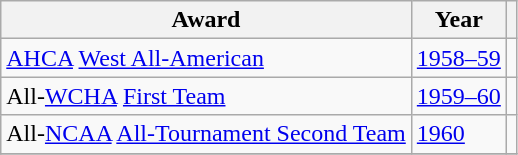<table class="wikitable">
<tr>
<th>Award</th>
<th>Year</th>
<th></th>
</tr>
<tr>
<td><a href='#'>AHCA</a> <a href='#'>West All-American</a></td>
<td><a href='#'>1958–59</a></td>
<td></td>
</tr>
<tr>
<td>All-<a href='#'>WCHA</a> <a href='#'>First Team</a></td>
<td><a href='#'>1959–60</a></td>
<td></td>
</tr>
<tr>
<td>All-<a href='#'>NCAA</a> <a href='#'>All-Tournament Second Team</a></td>
<td><a href='#'>1960</a></td>
<td></td>
</tr>
<tr>
</tr>
</table>
